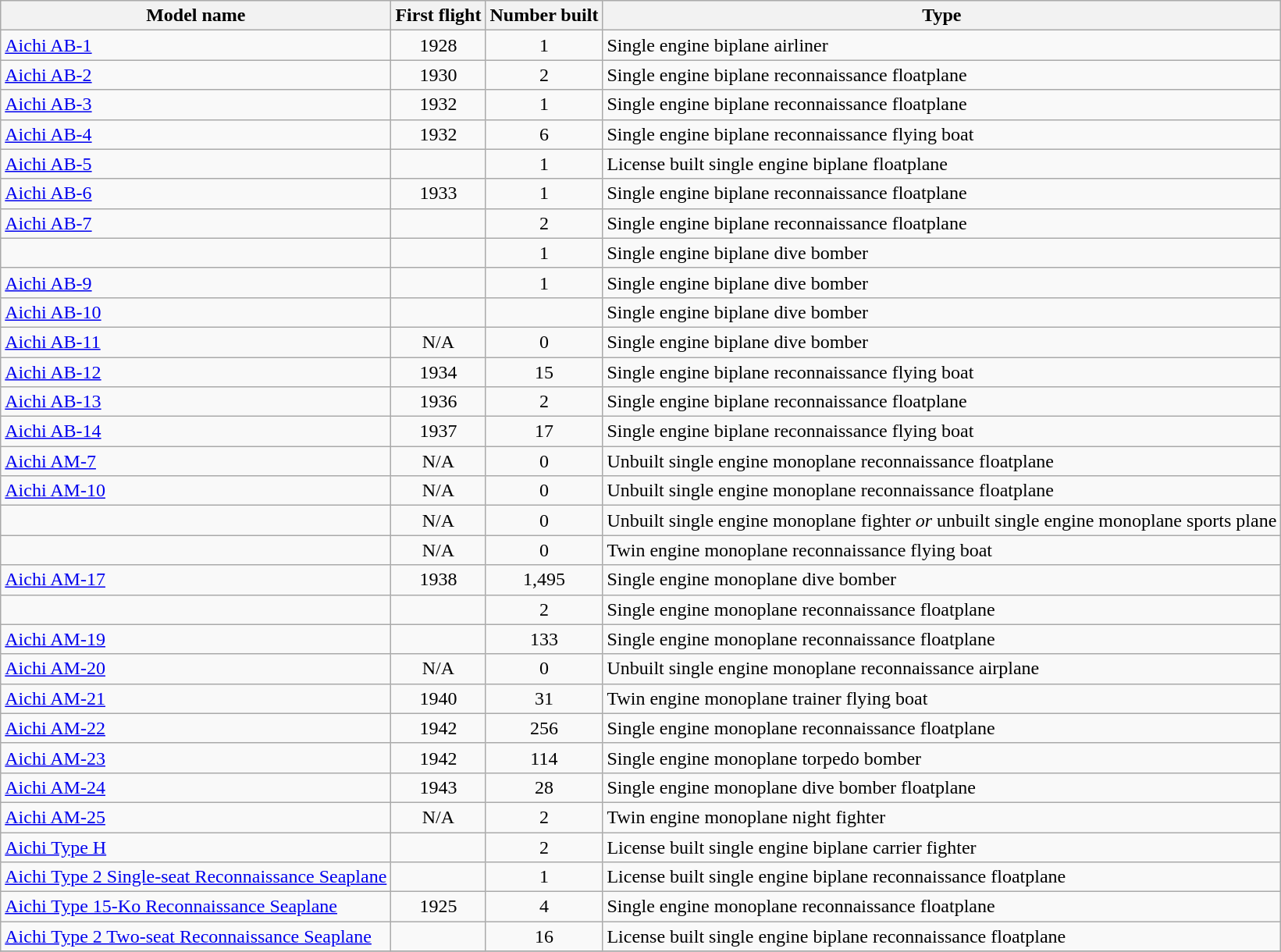<table class="wikitable sortable">
<tr>
<th>Model name</th>
<th>First flight</th>
<th>Number built</th>
<th>Type</th>
</tr>
<tr>
<td align=left><a href='#'>Aichi AB-1</a></td>
<td align=center>1928</td>
<td align=center>1</td>
<td align=left>Single engine biplane airliner</td>
</tr>
<tr>
<td align=left><a href='#'>Aichi AB-2</a></td>
<td align=center>1930</td>
<td align=center>2</td>
<td align=left>Single engine biplane reconnaissance floatplane</td>
</tr>
<tr>
<td align=left><a href='#'>Aichi AB-3</a></td>
<td align=center>1932</td>
<td align=center>1</td>
<td align=left>Single engine biplane reconnaissance floatplane</td>
</tr>
<tr>
<td align=left><a href='#'>Aichi AB-4</a></td>
<td align=center>1932</td>
<td align=center>6</td>
<td align=left>Single engine biplane reconnaissance flying boat</td>
</tr>
<tr>
<td align=left><a href='#'>Aichi AB-5</a></td>
<td align=center></td>
<td align=center>1</td>
<td align=left>License built single engine biplane floatplane</td>
</tr>
<tr>
<td align=left><a href='#'>Aichi AB-6</a></td>
<td align=center>1933</td>
<td align=center>1</td>
<td align=left>Single engine biplane reconnaissance floatplane</td>
</tr>
<tr>
<td align=left><a href='#'>Aichi AB-7</a></td>
<td align=center></td>
<td align=center>2</td>
<td align=left>Single engine biplane reconnaissance floatplane</td>
</tr>
<tr>
<td align=left></td>
<td align=center></td>
<td align=center>1</td>
<td align=left>Single engine biplane dive bomber</td>
</tr>
<tr>
<td align=left><a href='#'>Aichi AB-9</a></td>
<td align=center></td>
<td align=center>1</td>
<td align=left>Single engine biplane dive bomber</td>
</tr>
<tr>
<td align=left><a href='#'>Aichi AB-10</a></td>
<td align=center></td>
<td align=center></td>
<td align=left>Single engine biplane dive bomber</td>
</tr>
<tr>
<td align=left><a href='#'>Aichi AB-11</a></td>
<td align=center>N/A</td>
<td align=center>0</td>
<td align=left>Single engine biplane dive bomber</td>
</tr>
<tr>
<td align=left><a href='#'>Aichi AB-12</a></td>
<td align=center>1934</td>
<td align=center>15</td>
<td align=left>Single engine biplane reconnaissance flying boat</td>
</tr>
<tr>
<td align=left><a href='#'>Aichi AB-13</a></td>
<td align=center>1936</td>
<td align=center>2</td>
<td align=left>Single engine biplane reconnaissance floatplane</td>
</tr>
<tr>
<td align=left><a href='#'>Aichi AB-14</a></td>
<td align=center>1937</td>
<td align=center>17</td>
<td align=left>Single engine biplane reconnaissance flying boat</td>
</tr>
<tr>
<td align=left><a href='#'>Aichi AM-7</a></td>
<td align=center>N/A</td>
<td align=center>0</td>
<td align=left>Unbuilt single engine monoplane reconnaissance floatplane</td>
</tr>
<tr>
<td align=left><a href='#'>Aichi AM-10</a></td>
<td align=center>N/A</td>
<td align=center>0</td>
<td align=left>Unbuilt single engine monoplane reconnaissance floatplane</td>
</tr>
<tr>
<td align=left></td>
<td align=center>N/A</td>
<td align=center>0</td>
<td align=left>Unbuilt single engine monoplane fighter <em>or</em> unbuilt single engine monoplane sports plane</td>
</tr>
<tr>
<td align=left></td>
<td align=center>N/A</td>
<td align=center>0</td>
<td align=left>Twin engine monoplane reconnaissance flying boat</td>
</tr>
<tr>
<td align=left><a href='#'>Aichi AM-17</a></td>
<td align=center>1938</td>
<td align=center>1,495</td>
<td align=left>Single engine monoplane dive bomber</td>
</tr>
<tr>
<td align=left></td>
<td align=center></td>
<td align=center>2</td>
<td align=left>Single engine monoplane reconnaissance floatplane</td>
</tr>
<tr>
<td align=left><a href='#'>Aichi AM-19</a></td>
<td align=center></td>
<td align=center>133</td>
<td align=left>Single engine monoplane reconnaissance floatplane</td>
</tr>
<tr>
<td align=left><a href='#'>Aichi AM-20</a></td>
<td align=center>N/A</td>
<td align=center>0</td>
<td align=left>Unbuilt single engine monoplane reconnaissance airplane</td>
</tr>
<tr>
<td align=left><a href='#'>Aichi AM-21</a></td>
<td align=center>1940</td>
<td align=center>31</td>
<td align=left>Twin engine monoplane trainer flying boat</td>
</tr>
<tr>
<td align=left><a href='#'>Aichi AM-22</a></td>
<td align=center>1942</td>
<td align=center>256</td>
<td align=left>Single engine monoplane reconnaissance floatplane</td>
</tr>
<tr>
<td align=left><a href='#'>Aichi AM-23</a></td>
<td align=center>1942</td>
<td align=center>114</td>
<td align=left>Single engine monoplane torpedo bomber</td>
</tr>
<tr>
<td align=left><a href='#'>Aichi AM-24</a></td>
<td align=center>1943</td>
<td align=center>28</td>
<td align=left>Single engine monoplane dive bomber floatplane</td>
</tr>
<tr>
<td align=left><a href='#'>Aichi AM-25</a></td>
<td align=center>N/A</td>
<td align=center>2</td>
<td align=left>Twin engine monoplane night fighter</td>
</tr>
<tr>
<td align=left><a href='#'>Aichi Type H</a></td>
<td align=center></td>
<td align=center>2</td>
<td align=left>License built single engine biplane carrier fighter</td>
</tr>
<tr>
<td align=left><a href='#'>Aichi Type 2 Single-seat Reconnaissance Seaplane</a></td>
<td align=center></td>
<td align=center>1</td>
<td align=left>License built single engine biplane reconnaissance floatplane</td>
</tr>
<tr>
<td align=left><a href='#'>Aichi Type 15-Ko Reconnaissance Seaplane</a></td>
<td align=center>1925</td>
<td align=center>4</td>
<td align=left>Single engine monoplane reconnaissance floatplane</td>
</tr>
<tr>
<td align=left><a href='#'>Aichi Type 2 Two-seat Reconnaissance Seaplane</a></td>
<td align=center></td>
<td align=center>16</td>
<td align=left>License built single engine biplane reconnaissance floatplane</td>
</tr>
<tr>
</tr>
</table>
